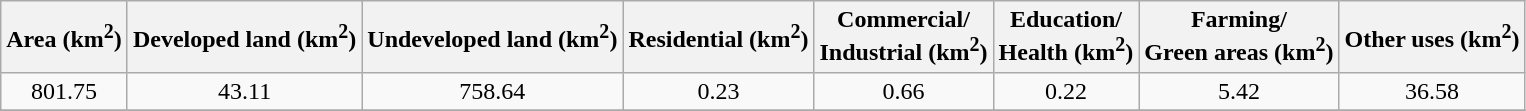<table class="wikitable" style="text-align: center;">
<tr>
<th>Area (km<sup>2</sup>)</th>
<th>Developed land (km<sup>2</sup>)</th>
<th>Undeveloped land (km<sup>2</sup>)</th>
<th>Residential (km<sup>2</sup>)</th>
<th>Commercial/<br> Industrial (km<sup>2</sup>)</th>
<th>Education/<br> Health (km<sup>2</sup>)</th>
<th>Farming/<br> Green areas (km<sup>2</sup>)</th>
<th>Other uses (km<sup>2</sup>)</th>
</tr>
<tr>
<td>801.75</td>
<td>43.11</td>
<td>758.64</td>
<td>0.23</td>
<td>0.66</td>
<td>0.22</td>
<td>5.42</td>
<td>36.58</td>
</tr>
<tr>
</tr>
</table>
